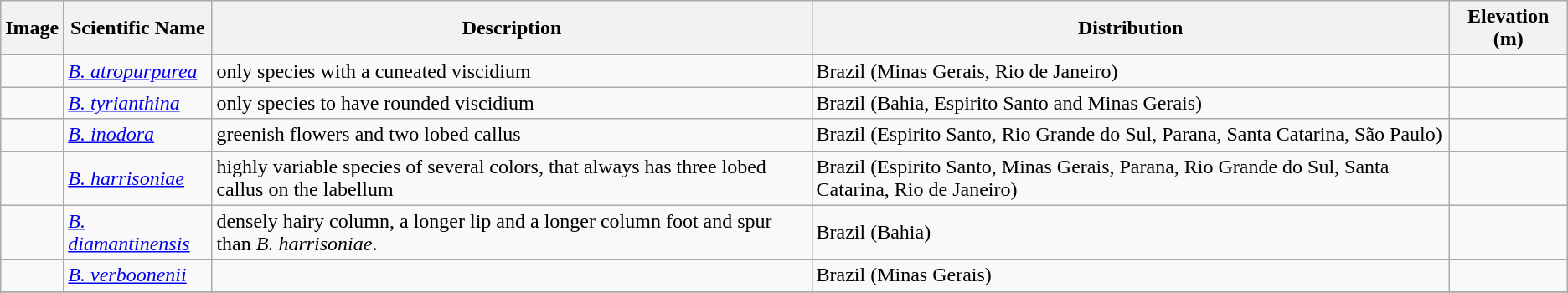<table class="wikitable">
<tr>
<th>Image</th>
<th>Scientific Name</th>
<th>Description</th>
<th>Distribution</th>
<th>Elevation (m)</th>
</tr>
<tr>
<td></td>
<td><em><a href='#'>B. atropurpurea</a></em> </td>
<td>only species with a cuneated viscidium</td>
<td>Brazil (Minas Gerais, Rio de Janeiro)</td>
<td></td>
</tr>
<tr>
<td></td>
<td><em><a href='#'>B. tyrianthina</a></em> </td>
<td>only species to have rounded viscidium</td>
<td>Brazil (Bahia, Espirito Santo and Minas Gerais)</td>
<td></td>
</tr>
<tr>
<td></td>
<td><em><a href='#'>B. inodora</a></em> </td>
<td>greenish flowers and two lobed callus</td>
<td>Brazil (Espirito Santo, Rio Grande do Sul, Parana, Santa Catarina, São Paulo)</td>
<td></td>
</tr>
<tr>
<td></td>
<td><em><a href='#'>B. harrisoniae</a></em> </td>
<td>highly variable species of several colors, that always has three lobed callus on the labellum</td>
<td>Brazil (Espirito Santo, Minas Gerais, Parana, Rio Grande do Sul, Santa Catarina, Rio de Janeiro)</td>
<td></td>
</tr>
<tr>
<td></td>
<td><em><a href='#'>B. diamantinensis</a></em> </td>
<td>densely hairy column, a longer lip and a longer column foot and spur than <em>B. harrisoniae</em>.</td>
<td>Brazil (Bahia)</td>
<td></td>
</tr>
<tr>
<td></td>
<td><em><a href='#'>B. verboonenii</a></em> </td>
<td></td>
<td>Brazil (Minas Gerais)</td>
<td></td>
</tr>
<tr>
</tr>
</table>
